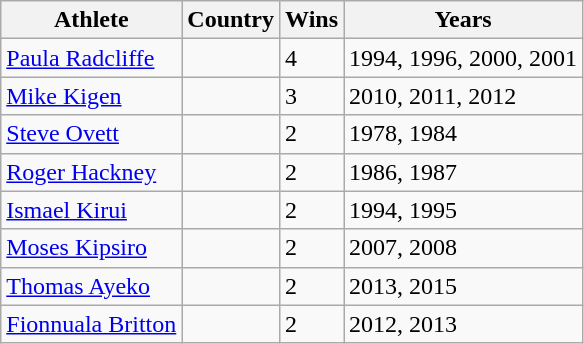<table class="wikitable sortable">
<tr>
<th>Athlete</th>
<th>Country</th>
<th>Wins</th>
<th>Years</th>
</tr>
<tr>
<td><a href='#'>Paula Radcliffe</a></td>
<td></td>
<td>4</td>
<td>1994, 1996, 2000, 2001</td>
</tr>
<tr>
<td><a href='#'>Mike Kigen</a></td>
<td></td>
<td>3</td>
<td>2010, 2011, 2012</td>
</tr>
<tr>
<td><a href='#'>Steve Ovett</a></td>
<td></td>
<td>2</td>
<td>1978, 1984</td>
</tr>
<tr>
<td><a href='#'>Roger Hackney</a></td>
<td></td>
<td>2</td>
<td>1986, 1987</td>
</tr>
<tr>
<td><a href='#'>Ismael Kirui</a></td>
<td></td>
<td>2</td>
<td>1994, 1995</td>
</tr>
<tr>
<td><a href='#'>Moses Kipsiro</a></td>
<td></td>
<td>2</td>
<td>2007, 2008</td>
</tr>
<tr>
<td><a href='#'>Thomas Ayeko</a></td>
<td></td>
<td>2</td>
<td>2013, 2015</td>
</tr>
<tr>
<td><a href='#'>Fionnuala Britton</a></td>
<td></td>
<td>2</td>
<td>2012, 2013</td>
</tr>
</table>
